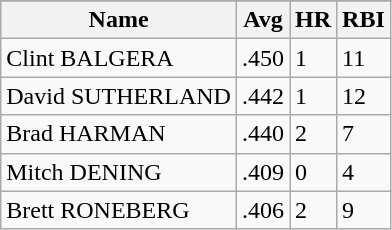<table class="wikitable">
<tr>
</tr>
<tr>
<th>Name</th>
<th>Avg</th>
<th>HR</th>
<th>RBI</th>
</tr>
<tr>
<td>Clint BALGERA</td>
<td>.450</td>
<td>1</td>
<td>11</td>
</tr>
<tr>
<td>David SUTHERLAND</td>
<td>.442</td>
<td>1</td>
<td>12</td>
</tr>
<tr>
<td>Brad HARMAN</td>
<td>.440</td>
<td>2</td>
<td>7</td>
</tr>
<tr>
<td>Mitch DENING</td>
<td>.409</td>
<td>0</td>
<td>4</td>
</tr>
<tr>
<td>Brett RONEBERG</td>
<td>.406</td>
<td>2</td>
<td>9</td>
</tr>
</table>
